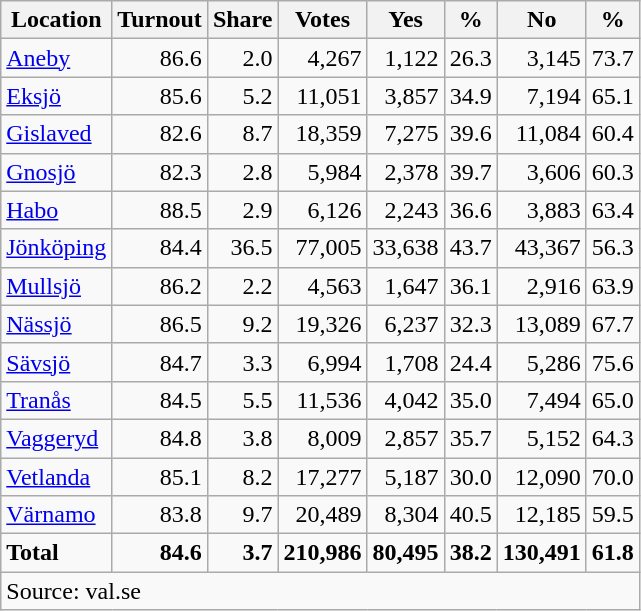<table class="wikitable sortable" style=text-align:right>
<tr>
<th>Location</th>
<th>Turnout</th>
<th>Share</th>
<th>Votes</th>
<th>Yes</th>
<th>%</th>
<th>No</th>
<th>%</th>
</tr>
<tr>
<td align=left><a href='#'>Aneby</a></td>
<td>86.6</td>
<td>2.0</td>
<td>4,267</td>
<td>1,122</td>
<td>26.3</td>
<td>3,145</td>
<td>73.7</td>
</tr>
<tr>
<td align=left><a href='#'>Eksjö</a></td>
<td>85.6</td>
<td>5.2</td>
<td>11,051</td>
<td>3,857</td>
<td>34.9</td>
<td>7,194</td>
<td>65.1</td>
</tr>
<tr>
<td align=left><a href='#'>Gislaved</a></td>
<td>82.6</td>
<td>8.7</td>
<td>18,359</td>
<td>7,275</td>
<td>39.6</td>
<td>11,084</td>
<td>60.4</td>
</tr>
<tr>
<td align=left><a href='#'>Gnosjö</a></td>
<td>82.3</td>
<td>2.8</td>
<td>5,984</td>
<td>2,378</td>
<td>39.7</td>
<td>3,606</td>
<td>60.3</td>
</tr>
<tr>
<td align=left><a href='#'>Habo</a></td>
<td>88.5</td>
<td>2.9</td>
<td>6,126</td>
<td>2,243</td>
<td>36.6</td>
<td>3,883</td>
<td>63.4</td>
</tr>
<tr>
<td align=left><a href='#'>Jönköping</a></td>
<td>84.4</td>
<td>36.5</td>
<td>77,005</td>
<td>33,638</td>
<td>43.7</td>
<td>43,367</td>
<td>56.3</td>
</tr>
<tr>
<td align=left><a href='#'>Mullsjö</a></td>
<td>86.2</td>
<td>2.2</td>
<td>4,563</td>
<td>1,647</td>
<td>36.1</td>
<td>2,916</td>
<td>63.9</td>
</tr>
<tr>
<td align=left><a href='#'>Nässjö</a></td>
<td>86.5</td>
<td>9.2</td>
<td>19,326</td>
<td>6,237</td>
<td>32.3</td>
<td>13,089</td>
<td>67.7</td>
</tr>
<tr>
<td align=left><a href='#'>Sävsjö</a></td>
<td>84.7</td>
<td>3.3</td>
<td>6,994</td>
<td>1,708</td>
<td>24.4</td>
<td>5,286</td>
<td>75.6</td>
</tr>
<tr>
<td align=left><a href='#'>Tranås</a></td>
<td>84.5</td>
<td>5.5</td>
<td>11,536</td>
<td>4,042</td>
<td>35.0</td>
<td>7,494</td>
<td>65.0</td>
</tr>
<tr>
<td align=left><a href='#'>Vaggeryd</a></td>
<td>84.8</td>
<td>3.8</td>
<td>8,009</td>
<td>2,857</td>
<td>35.7</td>
<td>5,152</td>
<td>64.3</td>
</tr>
<tr>
<td align=left><a href='#'>Vetlanda</a></td>
<td>85.1</td>
<td>8.2</td>
<td>17,277</td>
<td>5,187</td>
<td>30.0</td>
<td>12,090</td>
<td>70.0</td>
</tr>
<tr>
<td align=left><a href='#'>Värnamo</a></td>
<td>83.8</td>
<td>9.7</td>
<td>20,489</td>
<td>8,304</td>
<td>40.5</td>
<td>12,185</td>
<td>59.5</td>
</tr>
<tr>
<td align=left><strong>Total</strong></td>
<td><strong>84.6</strong></td>
<td><strong>3.7</strong></td>
<td><strong>210,986</strong></td>
<td><strong>80,495</strong></td>
<td><strong>38.2</strong></td>
<td><strong>130,491</strong></td>
<td><strong>61.8</strong></td>
</tr>
<tr>
<td align=left colspan=8>Source: val.se </td>
</tr>
</table>
